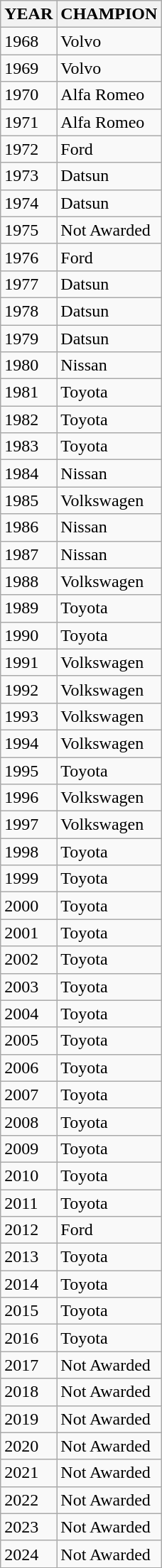<table class="wikitable">
<tr>
<th>YEAR</th>
<th>CHAMPION</th>
</tr>
<tr>
<td>1968</td>
<td>Volvo</td>
</tr>
<tr>
<td>1969</td>
<td>Volvo</td>
</tr>
<tr>
<td>1970</td>
<td>Alfa Romeo</td>
</tr>
<tr>
<td>1971</td>
<td>Alfa Romeo</td>
</tr>
<tr>
<td>1972</td>
<td>Ford</td>
</tr>
<tr>
<td>1973</td>
<td>Datsun</td>
</tr>
<tr>
<td>1974</td>
<td>Datsun</td>
</tr>
<tr>
<td>1975</td>
<td>Not Awarded</td>
</tr>
<tr>
<td>1976</td>
<td>Ford</td>
</tr>
<tr>
<td>1977</td>
<td>Datsun</td>
</tr>
<tr>
<td>1978</td>
<td>Datsun</td>
</tr>
<tr>
<td>1979</td>
<td>Datsun</td>
</tr>
<tr>
<td>1980</td>
<td>Nissan</td>
</tr>
<tr>
<td>1981</td>
<td>Toyota</td>
</tr>
<tr>
<td>1982</td>
<td>Toyota</td>
</tr>
<tr>
<td>1983</td>
<td>Toyota</td>
</tr>
<tr>
<td>1984</td>
<td>Nissan</td>
</tr>
<tr>
<td>1985</td>
<td>Volkswagen</td>
</tr>
<tr>
<td>1986</td>
<td>Nissan</td>
</tr>
<tr>
<td>1987</td>
<td>Nissan</td>
</tr>
<tr>
<td>1988</td>
<td>Volkswagen</td>
</tr>
<tr>
<td>1989</td>
<td>Toyota</td>
</tr>
<tr>
<td>1990</td>
<td>Toyota</td>
</tr>
<tr>
<td>1991</td>
<td>Volkswagen</td>
</tr>
<tr>
<td>1992</td>
<td>Volkswagen</td>
</tr>
<tr>
<td>1993</td>
<td>Volkswagen</td>
</tr>
<tr>
<td>1994</td>
<td>Volkswagen</td>
</tr>
<tr>
<td>1995</td>
<td>Toyota</td>
</tr>
<tr>
<td>1996</td>
<td>Volkswagen</td>
</tr>
<tr>
<td>1997</td>
<td>Volkswagen</td>
</tr>
<tr>
<td>1998</td>
<td>Toyota</td>
</tr>
<tr>
<td>1999</td>
<td>Toyota</td>
</tr>
<tr>
<td>2000</td>
<td>Toyota</td>
</tr>
<tr>
<td>2001</td>
<td>Toyota</td>
</tr>
<tr>
<td>2002</td>
<td>Toyota</td>
</tr>
<tr>
<td>2003</td>
<td>Toyota</td>
</tr>
<tr>
<td>2004</td>
<td>Toyota</td>
</tr>
<tr>
<td>2005</td>
<td>Toyota</td>
</tr>
<tr>
<td>2006</td>
<td>Toyota</td>
</tr>
<tr>
<td>2007</td>
<td>Toyota</td>
</tr>
<tr>
<td>2008</td>
<td>Toyota</td>
</tr>
<tr>
<td>2009</td>
<td>Toyota</td>
</tr>
<tr>
<td>2010</td>
<td>Toyota</td>
</tr>
<tr>
<td>2011</td>
<td>Toyota</td>
</tr>
<tr>
<td>2012</td>
<td>Ford</td>
</tr>
<tr>
<td>2013</td>
<td>Toyota</td>
</tr>
<tr>
<td>2014</td>
<td>Toyota</td>
</tr>
<tr>
<td>2015</td>
<td>Toyota</td>
</tr>
<tr>
<td>2016</td>
<td>Toyota</td>
</tr>
<tr>
<td>2017</td>
<td>Not Awarded</td>
</tr>
<tr>
<td>2018</td>
<td>Not Awarded</td>
</tr>
<tr>
<td>2019</td>
<td>Not Awarded</td>
</tr>
<tr>
<td>2020</td>
<td>Not Awarded</td>
</tr>
<tr>
<td>2021</td>
<td>Not Awarded</td>
</tr>
<tr>
<td>2022</td>
<td>Not Awarded</td>
</tr>
<tr>
<td>2023</td>
<td>Not Awarded</td>
</tr>
<tr>
<td>2024</td>
<td>Not Awarded</td>
</tr>
</table>
